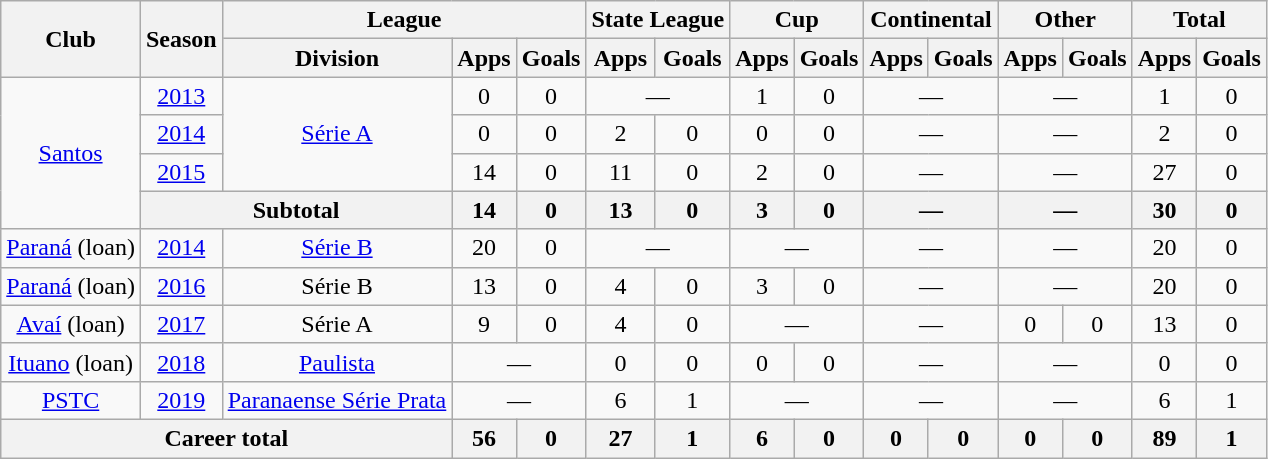<table class="wikitable" style="text-align: center;">
<tr>
<th rowspan="2">Club</th>
<th rowspan="2">Season</th>
<th colspan="3">League</th>
<th colspan="2">State League</th>
<th colspan="2">Cup</th>
<th colspan="2">Continental</th>
<th colspan="2">Other</th>
<th colspan="2">Total</th>
</tr>
<tr>
<th>Division</th>
<th>Apps</th>
<th>Goals</th>
<th>Apps</th>
<th>Goals</th>
<th>Apps</th>
<th>Goals</th>
<th>Apps</th>
<th>Goals</th>
<th>Apps</th>
<th>Goals</th>
<th>Apps</th>
<th>Goals</th>
</tr>
<tr>
<td rowspan="4" valign="center"><a href='#'>Santos</a></td>
<td><a href='#'>2013</a></td>
<td rowspan="3"><a href='#'>Série A</a></td>
<td>0</td>
<td>0</td>
<td colspan="2">—</td>
<td>1</td>
<td>0</td>
<td colspan="2">—</td>
<td colspan="2">—</td>
<td>1</td>
<td>0</td>
</tr>
<tr>
<td><a href='#'>2014</a></td>
<td>0</td>
<td>0</td>
<td>2</td>
<td>0</td>
<td>0</td>
<td>0</td>
<td colspan="2">—</td>
<td colspan="2">—</td>
<td>2</td>
<td>0</td>
</tr>
<tr>
<td><a href='#'>2015</a></td>
<td>14</td>
<td>0</td>
<td>11</td>
<td>0</td>
<td>2</td>
<td>0</td>
<td colspan="2">—</td>
<td colspan="2">—</td>
<td>27</td>
<td>0</td>
</tr>
<tr>
<th colspan="2">Subtotal</th>
<th>14</th>
<th>0</th>
<th>13</th>
<th>0</th>
<th>3</th>
<th>0</th>
<th colspan="2">—</th>
<th colspan="2">—</th>
<th>30</th>
<th>0</th>
</tr>
<tr>
<td valign="center"><a href='#'>Paraná</a> (loan)</td>
<td><a href='#'>2014</a></td>
<td><a href='#'>Série B</a></td>
<td>20</td>
<td>0</td>
<td colspan="2">—</td>
<td colspan="2">—</td>
<td colspan="2">—</td>
<td colspan="2">—</td>
<td>20</td>
<td>0</td>
</tr>
<tr>
<td valign="center"><a href='#'>Paraná</a> (loan)</td>
<td><a href='#'>2016</a></td>
<td>Série B</td>
<td>13</td>
<td>0</td>
<td>4</td>
<td>0</td>
<td>3</td>
<td>0</td>
<td colspan="2">—</td>
<td colspan="2">—</td>
<td>20</td>
<td>0</td>
</tr>
<tr>
<td valign="center"><a href='#'>Avaí</a> (loan)</td>
<td><a href='#'>2017</a></td>
<td>Série A</td>
<td>9</td>
<td>0</td>
<td>4</td>
<td>0</td>
<td colspan="2">—</td>
<td colspan="2">—</td>
<td>0</td>
<td>0</td>
<td>13</td>
<td>0</td>
</tr>
<tr>
<td valign="center"><a href='#'>Ituano</a> (loan)</td>
<td><a href='#'>2018</a></td>
<td><a href='#'>Paulista</a></td>
<td colspan="2">—</td>
<td>0</td>
<td>0</td>
<td>0</td>
<td>0</td>
<td colspan="2">—</td>
<td colspan="2">—</td>
<td>0</td>
<td>0</td>
</tr>
<tr>
<td valign="center"><a href='#'>PSTC</a></td>
<td><a href='#'>2019</a></td>
<td><a href='#'>Paranaense Série Prata</a></td>
<td colspan="2">—</td>
<td>6</td>
<td>1</td>
<td colspan="2">—</td>
<td colspan="2">—</td>
<td colspan="2">—</td>
<td>6</td>
<td>1</td>
</tr>
<tr>
<th colspan="3"><strong>Career total</strong></th>
<th>56</th>
<th>0</th>
<th>27</th>
<th>1</th>
<th>6</th>
<th>0</th>
<th>0</th>
<th>0</th>
<th>0</th>
<th>0</th>
<th>89</th>
<th>1</th>
</tr>
</table>
